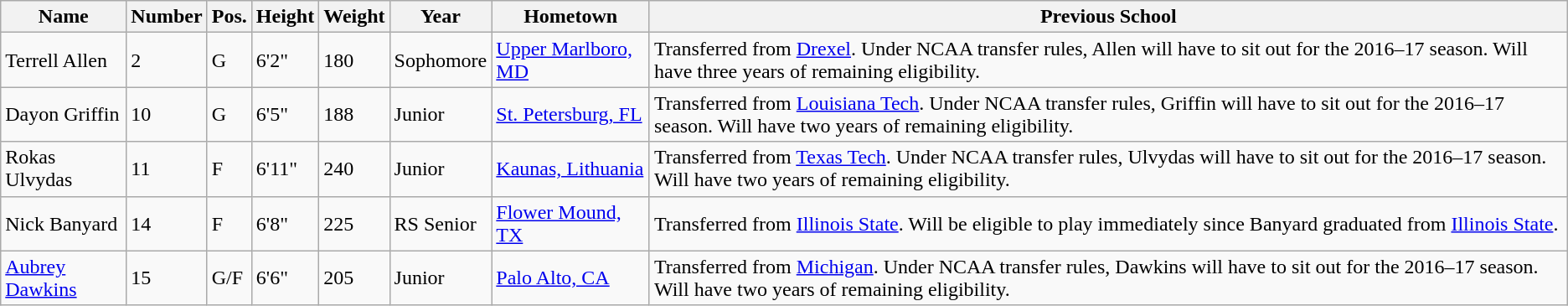<table class="wikitable sortable" border="1">
<tr>
<th>Name</th>
<th>Number</th>
<th>Pos.</th>
<th>Height</th>
<th>Weight</th>
<th>Year</th>
<th>Hometown</th>
<th class="unsortable">Previous School</th>
</tr>
<tr>
<td>Terrell Allen</td>
<td>2</td>
<td>G</td>
<td>6'2"</td>
<td>180</td>
<td>Sophomore</td>
<td><a href='#'>Upper Marlboro, MD</a></td>
<td>Transferred from <a href='#'>Drexel</a>. Under NCAA transfer rules, Allen will have to sit out for the 2016–17 season. Will have three years of remaining eligibility.</td>
</tr>
<tr>
<td>Dayon Griffin</td>
<td>10</td>
<td>G</td>
<td>6'5"</td>
<td>188</td>
<td>Junior</td>
<td><a href='#'>St. Petersburg, FL</a></td>
<td>Transferred from <a href='#'>Louisiana Tech</a>. Under NCAA transfer rules, Griffin will have to sit out for the 2016–17 season. Will have two years of remaining eligibility.</td>
</tr>
<tr>
<td>Rokas Ulvydas</td>
<td>11</td>
<td>F</td>
<td>6'11"</td>
<td>240</td>
<td>Junior</td>
<td><a href='#'>Kaunas, Lithuania</a></td>
<td>Transferred from <a href='#'>Texas Tech</a>. Under NCAA transfer rules, Ulvydas will have to sit out for the 2016–17 season. Will have two years of remaining eligibility.</td>
</tr>
<tr>
<td>Nick Banyard</td>
<td>14</td>
<td>F</td>
<td>6'8"</td>
<td>225</td>
<td>RS Senior</td>
<td><a href='#'>Flower Mound, TX</a></td>
<td>Transferred from <a href='#'>Illinois State</a>. Will be eligible to play immediately since Banyard graduated from <a href='#'>Illinois State</a>.</td>
</tr>
<tr>
<td><a href='#'>Aubrey Dawkins</a></td>
<td>15</td>
<td>G/F</td>
<td>6'6"</td>
<td>205</td>
<td>Junior</td>
<td><a href='#'>Palo Alto, CA</a></td>
<td>Transferred from <a href='#'>Michigan</a>. Under NCAA transfer rules, Dawkins will have to sit out for the 2016–17 season. Will have two years of remaining eligibility.</td>
</tr>
</table>
